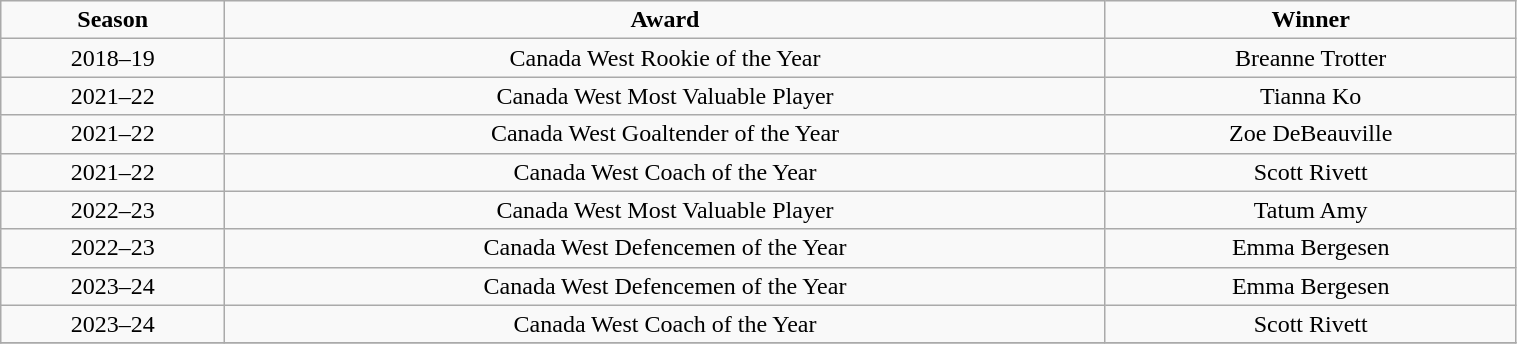<table class="wikitable" width="80%">
<tr align="center"  style="background:#A7A9AC:#FFFFFF;">
<td><strong>Season</strong></td>
<td><strong>Award</strong></td>
<td><strong>Winner</strong></td>
</tr>
<tr align="center" bgcolor="">
<td>2018–19</td>
<td>Canada West Rookie of the Year</td>
<td>Breanne Trotter</td>
</tr>
<tr align="center" bgcolor="">
<td>2021–22</td>
<td>Canada West Most Valuable Player</td>
<td>Tianna Ko</td>
</tr>
<tr align="center" bgcolor="">
<td>2021–22</td>
<td>Canada West Goaltender of the Year</td>
<td>Zoe DeBeauville</td>
</tr>
<tr align="center" bgcolor="">
<td>2021–22</td>
<td>Canada West Coach of the Year</td>
<td>Scott Rivett</td>
</tr>
<tr align="center" bgcolor="">
<td>2022–23</td>
<td>Canada West Most Valuable Player</td>
<td>Tatum Amy</td>
</tr>
<tr align="center" bgcolor="">
<td>2022–23</td>
<td>Canada West Defencemen of the Year</td>
<td>Emma Bergesen</td>
</tr>
<tr align="center" bgcolor="">
<td>2023–24</td>
<td>Canada West Defencemen of the Year</td>
<td>Emma Bergesen</td>
</tr>
<tr align="center" bgcolor="">
<td>2023–24</td>
<td>Canada West Coach of the Year</td>
<td>Scott Rivett</td>
</tr>
<tr align="center" bgcolor="">
</tr>
</table>
